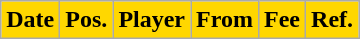<table class="wikitable plainrowheaders sortable">
<tr>
<th style="background:#ffd700;color:#000;">Date</th>
<th style="background:#ffd700;color:#000;">Pos.</th>
<th style="background:#ffd700;color:#000;">Player</th>
<th style="background:#ffd700;color:#000;">From</th>
<th style="background:#ffd700;color:#000;">Fee</th>
<th style="background:#ffd700;color:#000;">Ref.</th>
</tr>
</table>
